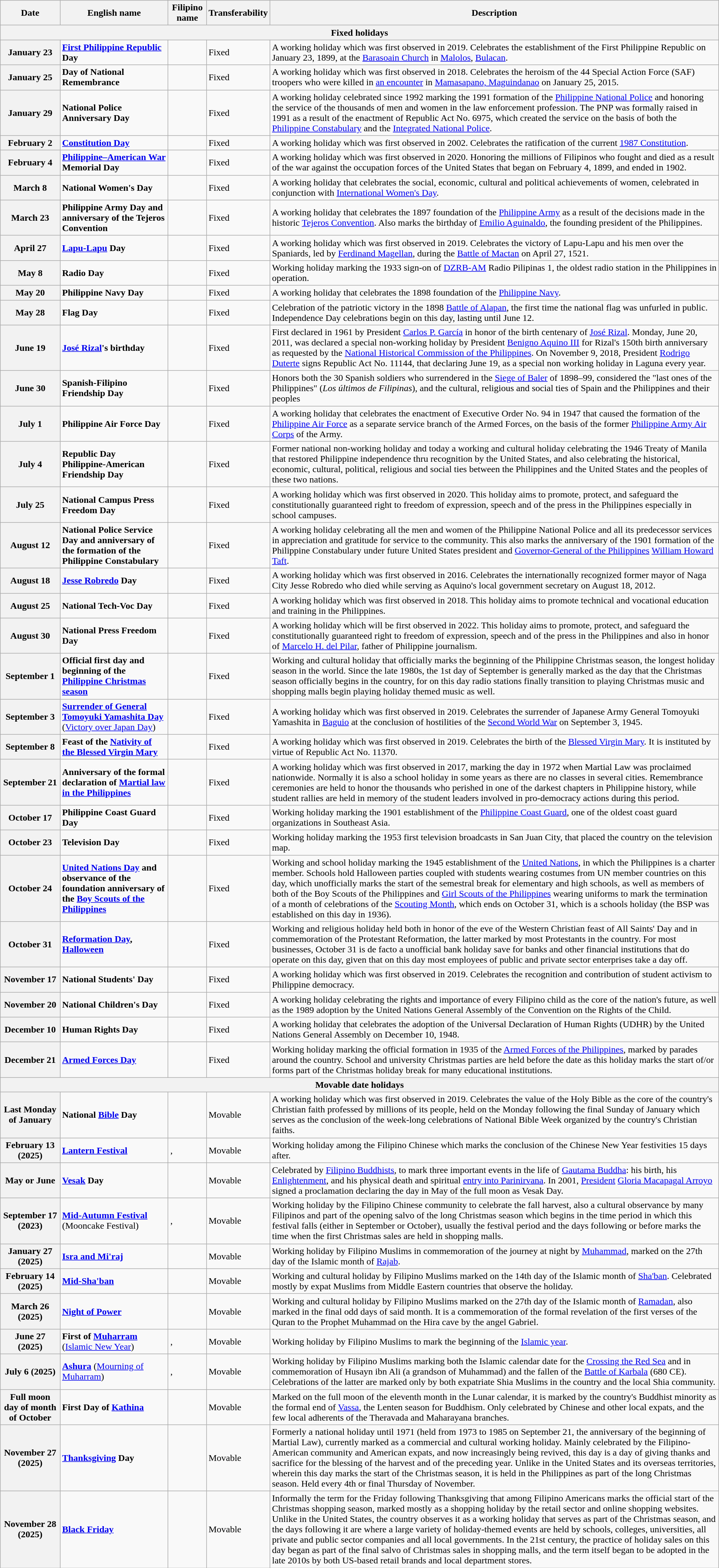<table class="wikitable plainrowheaders">
<tr>
<th scope="col">Date</th>
<th scope="col">English name</th>
<th scope="col">Filipino name</th>
<th scope="col">Transferability</th>
<th scope="col">Description</th>
</tr>
<tr>
<th colspan="5">Fixed holidays</th>
</tr>
<tr>
<th scope="row">January 23</th>
<td><strong><a href='#'>First Philippine Republic</a> Day</strong></td>
<td></td>
<td>Fixed</td>
<td>A working holiday which was first observed in 2019. Celebrates the establishment of the First Philippine Republic on January 23, 1899, at the <a href='#'>Barasoain Church</a> in <a href='#'>Malolos</a>, <a href='#'>Bulacan</a>.</td>
</tr>
<tr>
<th scope="row">January 25</th>
<td><strong>Day of National Remembrance</strong></td>
<td></td>
<td>Fixed</td>
<td>A working holiday which was first observed in 2018. Celebrates the heroism of the 44 Special Action Force (SAF) troopers who were killed in <a href='#'>an encounter</a> in <a href='#'>Mamasapano, Maguindanao</a> on January 25, 2015.</td>
</tr>
<tr>
<th scope="row">January 29</th>
<td><strong>National Police Anniversary Day</strong></td>
<td></td>
<td>Fixed</td>
<td>A working holiday celebrated since 1992 marking the 1991 formation of the <a href='#'>Philippine National Police</a> and honoring the service of the thousands of men and women in the law enforcement profession. The PNP was formally raised in 1991 as a result of the enactment of Republic Act No. 6975, which created the service on the basis of both the <a href='#'>Philippine Constabulary</a> and the <a href='#'>Integrated National Police</a>.</td>
</tr>
<tr>
<th scope="row">February 2</th>
<td><strong><a href='#'>Constitution Day</a></strong></td>
<td></td>
<td>Fixed</td>
<td>A working holiday which was first observed in 2002. Celebrates the ratification of the current <a href='#'>1987 Constitution</a>.</td>
</tr>
<tr>
<th scope="row">February 4</th>
<td><strong><a href='#'>Philippine–American War</a> Memorial Day</strong></td>
<td></td>
<td>Fixed</td>
<td>A working holiday which was first observed in 2020. Honoring the millions of Filipinos who fought and died as a result of the war against the occupation forces of the United States that began on February 4, 1899, and ended in 1902.</td>
</tr>
<tr>
<th scope="row">March 8</th>
<td><strong>National Women's Day</strong></td>
<td></td>
<td>Fixed</td>
<td>A working holiday that celebrates the social, economic, cultural and political achievements of women, celebrated in conjunction with <a href='#'>International Women's Day</a>.</td>
</tr>
<tr>
<th scope="row">March 23</th>
<td><strong>Philippine Army Day and anniversary of the Tejeros Convention</strong></td>
<td></td>
<td>Fixed</td>
<td>A working holiday that celebrates the 1897 foundation of the <a href='#'>Philippine Army</a> as a result of the decisions made in the historic <a href='#'>Tejeros Convention</a>. Also marks the birthday of <a href='#'>Emilio Aguinaldo</a>, the founding president of the Philippines.</td>
</tr>
<tr>
<th scope="row">April 27</th>
<td><strong><a href='#'>Lapu-Lapu</a> Day</strong></td>
<td></td>
<td>Fixed</td>
<td>A working holiday which was first observed in 2019. Celebrates the victory of Lapu-Lapu and his men over the Spaniards, led by <a href='#'>Ferdinand Magellan</a>, during the <a href='#'>Battle of Mactan</a> on April 27, 1521.</td>
</tr>
<tr>
<th scope="row">May 8</th>
<td><strong>Radio Day</strong></td>
<td></td>
<td>Fixed</td>
<td>Working holiday marking the 1933 sign-on of <a href='#'>DZRB-AM</a> Radio Pilipinas 1, the oldest radio station in the Philippines in operation.</td>
</tr>
<tr>
<th scope="row">May 20</th>
<td><strong>Philippine Navy Day</strong></td>
<td></td>
<td>Fixed</td>
<td>A working holiday that celebrates the 1898 foundation of the <a href='#'>Philippine Navy</a>.</td>
</tr>
<tr>
<th scope="row">May 28</th>
<td><strong>Flag Day</strong></td>
<td></td>
<td>Fixed</td>
<td>Celebration of the patriotic victory in the 1898 <a href='#'>Battle of Alapan</a>, the first time the national flag was unfurled in public. Independence Day celebrations begin on this day, lasting until June 12.</td>
</tr>
<tr>
<th scope="row">June 19</th>
<td><strong><a href='#'>José Rizal</a>'s birthday</strong></td>
<td></td>
<td>Fixed</td>
<td>First declared in 1961 by President <a href='#'>Carlos P. García</a> in honor of the birth centenary of <a href='#'>José Rizal</a>. Monday, June 20, 2011, was declared a special non-working holiday by President <a href='#'>Benigno Aquino III</a> for Rizal's 150th birth anniversary as requested by the <a href='#'>National Historical Commission of the Philippines</a>. On November 9, 2018, President <a href='#'>Rodrigo Duterte</a> signs Republic Act No. 11144, that declaring June 19, as a special non working holiday in Laguna every year.</td>
</tr>
<tr>
<th scope="row">June 30</th>
<td><strong>Spanish-Filipino Friendship Day</strong></td>
<td></td>
<td>Fixed</td>
<td>Honors both the 30 Spanish soldiers who surrendered in the <a href='#'>Siege of Baler</a> of 1898–99, considered the "last ones of the Philippines" (<em>Los últimos de Filipinas</em>), and the cultural, religious and social ties of Spain and the Philippines and their peoples</td>
</tr>
<tr>
<th scope="row">July 1</th>
<td><strong>Philippine Air Force Day</strong></td>
<td></td>
<td>Fixed</td>
<td>A working holiday that celebrates the enactment of Executive Order No. 94 in 1947 that caused the formation of the <a href='#'>Philippine Air Force</a> as a separate service branch of the Armed Forces, on the basis of the former <a href='#'>Philippine Army Air Corps</a> of the Army.</td>
</tr>
<tr>
<th scope="row">July 4</th>
<td><strong>Republic Day</strong><br><strong>Philippine-American Friendship Day</strong></td>
<td><br></td>
<td>Fixed</td>
<td>Former national non-working holiday and today a working and cultural holiday celebrating the 1946 Treaty of Manila that restored Philippine independence thru recognition by the United States, and also celebrating the historical, economic, cultural, political, religious and social ties between the Philippines and the United States and the peoples of these two nations.</td>
</tr>
<tr>
<th scope="row">July 25</th>
<td><strong>National Campus Press Freedom Day</strong></td>
<td></td>
<td>Fixed</td>
<td>A working holiday which was first observed in 2020. This holiday aims to promote, protect, and safeguard the constitutionally guaranteed right to freedom of expression, speech and of the press in the Philippines especially in school campuses.</td>
</tr>
<tr>
<th scope="row">August 12</th>
<td><strong>National Police Service Day and anniversary of the formation of the Philippine Constabulary</strong></td>
<td></td>
<td>Fixed</td>
<td>A working holiday celebrating all the men and women of the Philippine National Police and all its predecessor services in appreciation and gratitude for service to the community. This also marks the anniversary of the 1901 formation of the Philippine Constabulary under future United States president and <a href='#'>Governor-General of the Philippines</a> <a href='#'>William Howard Taft</a>.</td>
</tr>
<tr>
<th scope="row">August 18</th>
<td><strong><a href='#'>Jesse Robredo</a> Day</strong></td>
<td></td>
<td>Fixed</td>
<td>A working holiday which was first observed in 2016. Celebrates the internationally recognized former mayor of Naga City Jesse Robredo who died while serving as Aquino's local government secretary on August 18, 2012.</td>
</tr>
<tr>
<th scope="row">August 25</th>
<td><strong>National Tech-Voc Day</strong></td>
<td></td>
<td>Fixed</td>
<td>A working holiday which was first observed in 2018. This holiday aims to promote technical and vocational education and training in the Philippines.</td>
</tr>
<tr>
<th scope="row">August 30</th>
<td><strong>National Press Freedom Day</strong></td>
<td></td>
<td>Fixed</td>
<td>A working holiday which will be first observed in 2022. This holiday aims to promote, protect, and safeguard the constitutionally guaranteed right to freedom of expression, speech and of the press in the Philippines and also in honor of <a href='#'>Marcelo H. del Pilar</a>, father of Philippine journalism.</td>
</tr>
<tr>
<th scope="row">September 1</th>
<td><strong>Official first day and beginning of the <a href='#'>Philippine Christmas season</a></strong></td>
<td></td>
<td>Fixed</td>
<td>Working and cultural holiday that officially marks the beginning of the Philippine Christmas season, the longest holiday season in the world. Since the late 1980s, the 1st day of September is generally marked as the day that the Christmas season officially begins in the country, for on this day radio stations finally transition to playing Christmas music and shopping malls begin playing holiday themed music as well.</td>
</tr>
<tr>
<th scope="row">September 3</th>
<td><strong><a href='#'>Surrender of General Tomoyuki Yamashita Day</a></strong><br>(<a href='#'>Victory over Japan Day</a>)</td>
<td><br></td>
<td>Fixed</td>
<td>A working holiday which was first observed in 2019. Celebrates the surrender of Japanese Army General Tomoyuki Yamashita in <a href='#'>Baguio</a> at the conclusion of hostilities of the <a href='#'>Second World War</a> on September 3, 1945.</td>
</tr>
<tr>
<th scope="row">September 8</th>
<td><strong>Feast of the <a href='#'>Nativity of the Blessed Virgin Mary</a></strong></td>
<td></td>
<td>Fixed</td>
<td>A working holiday which was first observed in 2019. Celebrates the birth of the <a href='#'>Blessed Virgin Mary</a>. It is instituted by virtue of Republic Act No. 11370.</td>
</tr>
<tr>
<th scope="row">September 21</th>
<td><strong>Anniversary of the formal declaration of <a href='#'>Martial law in the Philippines</a></strong></td>
<td></td>
<td>Fixed</td>
<td>A working holiday which was first observed in 2017, marking the day in 1972 when Martial Law was proclaimed nationwide. Normally it is also a school holiday in some years as there are no classes in several cities. Remembrance ceremonies are held to honor the thousands who perished in one of the darkest chapters in Philippine history, while student rallies are held in memory of the student leaders involved in pro-democracy actions during this period.</td>
</tr>
<tr>
<th scope="row">October 17</th>
<td><strong>Philippine Coast Guard Day</strong></td>
<td></td>
<td>Fixed</td>
<td>Working holiday marking the 1901 establishment of the <a href='#'>Philippine Coast Guard</a>, one of the oldest coast guard organizations in Southeast Asia.</td>
</tr>
<tr>
<th scope="row">October 23</th>
<td><strong>Television Day</strong></td>
<td></td>
<td>Fixed</td>
<td>Working holiday marking the 1953 first television broadcasts in San Juan City, that placed the country on the television map.</td>
</tr>
<tr>
<th scope="row">October 24</th>
<td><strong><a href='#'>United Nations Day</a> and observance of the foundation anniversary of the <a href='#'>Boy Scouts of the Philippines</a></strong></td>
<td></td>
<td>Fixed</td>
<td>Working and school holiday marking the 1945 establishment of the <a href='#'>United Nations</a>, in which the Philippines is a charter member. Schools hold Halloween parties coupled with students wearing costumes from UN member countries on this day, which unofficially marks the start of the semestral break for elementary and high schools, as well as members of both of the Boy Scouts of the Philippines and <a href='#'>Girl Scouts of the Philippines</a> wearing uniforms to mark the termination of a month of celebrations of the <a href='#'>Scouting Month</a>, which ends on October 31, which is a schools holiday (the BSP was established on this day in 1936).</td>
</tr>
<tr>
<th scope="row">October 31</th>
<td><strong><a href='#'>Reformation Day</a>, <a href='#'>Halloween</a></strong></td>
<td></td>
<td>Fixed</td>
<td>Working and religious holiday held both in honor of the eve of the Western Christian feast of All Saints' Day and in commemoration of the Protestant Reformation, the latter marked by most Protestants in the country. For most businesses, October 31 is de facto a unofficial bank holiday save for banks and other financial institutions that do operate on this day, given that on this day most employees of public and private sector enterprises take a day off.</td>
</tr>
<tr>
<th scope="row">November 17</th>
<td><strong>National Students' Day</strong></td>
<td></td>
<td>Fixed</td>
<td>A working holiday which was first observed in 2019. Celebrates the recognition and contribution of student activism to Philippine democracy.</td>
</tr>
<tr>
<th scope="row">November 20</th>
<td><strong>National Children's Day</strong></td>
<td></td>
<td>Fixed</td>
<td>A working holiday celebrating the rights and importance of every Filipino child as the core of the nation's future, as well as the 1989 adoption by the United Nations General Assembly of the Convention on the Rights of the Child.</td>
</tr>
<tr>
<th scope="row">December 10</th>
<td><strong>Human Rights Day</strong></td>
<td></td>
<td>Fixed</td>
<td>A working holiday that celebrates the adoption of the Universal Declaration of Human Rights (UDHR) by the United Nations General Assembly on December 10, 1948.</td>
</tr>
<tr>
<th scope="row">December 21</th>
<td><strong><a href='#'>Armed Forces Day</a></strong></td>
<td></td>
<td>Fixed</td>
<td>Working holiday marking the official formation in 1935 of the <a href='#'>Armed Forces of the Philippines</a>, marked by parades around the country. School and university Christmas parties are held before the date as this holiday marks the start of/or forms part of the Christmas holiday break for many educational institutions.</td>
</tr>
<tr>
<th colspan="5">Movable date holidays</th>
</tr>
<tr>
<th scope="row">Last Monday of January</th>
<td><strong>National <a href='#'>Bible</a> Day</strong></td>
<td></td>
<td>Movable</td>
<td>A working holiday which was first observed in 2019. Celebrates the value of the Holy Bible as the core of the country's Christian faith professed by millions of its people, held on the Monday following the final Sunday of January which serves as the conclusion of the week-long celebrations of National Bible Week organized by the country's Christian faiths.</td>
</tr>
<tr>
<th scope="row">February 13 (2025)</th>
<td><strong><a href='#'>Lantern Festival</a></strong></td>
<td>, </td>
<td>Movable</td>
<td>Working holiday among the Filipino Chinese which marks the conclusion of the Chinese New Year festivities 15 days after.</td>
</tr>
<tr>
<th scope="row">May or June</th>
<td><strong><a href='#'>Vesak</a> Day</strong></td>
<td></td>
<td>Movable</td>
<td>Celebrated by <a href='#'>Filipino Buddhists</a>, to mark three important events in the life of <a href='#'>Gautama Buddha</a>: his birth, his <a href='#'>Enlightenment</a>, and his physical death and spiritual <a href='#'>entry into Parinirvana</a>. In 2001, <a href='#'>President</a> <a href='#'>Gloria Macapagal Arroyo</a> signed a proclamation declaring the day in May of the full moon as Vesak Day.</td>
</tr>
<tr>
<th scope="row">September 17 (2023)</th>
<td><strong><a href='#'>Mid-Autumn Festival</a></strong> (Mooncake Festival)</td>
<td>, </td>
<td>Movable</td>
<td>Working holiday by the Filipino Chinese community to celebrate the fall harvest, also a cultural observance by many Filipinos and part of the opening salvo of the long Christmas season which begins in the time period in which this festival falls (either in September or October), usually the festival period and the days following or before marks the time when the first Christmas sales are held in shopping malls.</td>
</tr>
<tr>
<th scope="row">January 27 (2025)</th>
<td><strong><a href='#'>Isra and Mi'raj</a></strong></td>
<td></td>
<td>Movable</td>
<td>Working holiday by Filipino Muslims in commemoration of the journey at night by <a href='#'>Muhammad</a>, marked on the 27th day of the Islamic month of <a href='#'>Rajab</a>.</td>
</tr>
<tr>
<th scope="row">February 14 (2025)</th>
<td><strong><a href='#'>Mid-Sha'ban</a></strong></td>
<td></td>
<td>Movable</td>
<td>Working and cultural holiday by Filipino Muslims marked on the 14th day of the Islamic month of <a href='#'>Sha'ban</a>. Celebrated mostly by expat Muslims from Middle Eastern countries that observe the holiday.</td>
</tr>
<tr>
<th scope="row">March 26 (2025)</th>
<td><strong><a href='#'>Night of Power</a></strong></td>
<td></td>
<td>Movable</td>
<td>Working and cultural holiday by Filipino Muslims marked on the 27th day of the Islamic month of <a href='#'>Ramadan</a>, also marked in the final odd days of said month. It is a commemoration of the formal revelation of the first verses of the Quran to the Prophet Muhammad on the Hira cave by the angel Gabriel.</td>
</tr>
<tr>
<th scope="row">June 27 (2025)</th>
<td><strong>First of <a href='#'>Muharram</a></strong> (<a href='#'>Islamic New Year</a>)</td>
<td>,<br></td>
<td>Movable</td>
<td>Working holiday by Filipino Muslims to mark the beginning of the <a href='#'>Islamic year</a>.</td>
</tr>
<tr>
<th scope="row">July 6 (2025)</th>
<td><strong><a href='#'>Ashura</a></strong> (<a href='#'>Mourning of Muharram</a>)</td>
<td>,<br></td>
<td>Movable</td>
<td>Working holiday by Filipino Muslims marking both the Islamic calendar date for the <a href='#'>Crossing the Red Sea</a> and in commemoration of Husayn ibn Ali (a grandson of Muhammad) and the fallen of the <a href='#'>Battle of Karbala</a> (680 CE). Celebrations of the latter are marked only by both expatriate Shia Muslims in the country and the local Shia community.</td>
</tr>
<tr>
<th scope="row">Full moon day of month of October</th>
<td><strong>First Day of <a href='#'>Kathina</a></strong></td>
<td></td>
<td>Movable</td>
<td>Marked on the full moon of the eleventh month in the Lunar calendar, it is marked by the country's Buddhist minority as the formal end of <a href='#'>Vassa</a>, the Lenten season for Buddhism. Only celebrated by Chinese and other local expats, and the few local adherents of the Theravada and Maharayana branches.</td>
</tr>
<tr>
<th scope="row">November 27 (2025)</th>
<td><strong><a href='#'>Thanksgiving</a> Day</strong></td>
<td></td>
<td>Movable</td>
<td>Formerly a national holiday until 1971 (held from 1973 to 1985 on September 21, the anniversary of the beginning of Martial Law), currently marked as a commercial and cultural working holiday. Mainly celebrated by the Filipino-American community and American expats, and now increasingly being revived, this day is a day of giving thanks and sacrifice for the blessing of the harvest and of the preceding year. Unlike in the United States and its overseas territories, wherein this day marks the start of the Christmas season, it is held in the Philippines as part of the long Christmas season. Held every 4th or final Thursday of November.</td>
</tr>
<tr>
<th scope="row">November 28 (2025)</th>
<td><strong><a href='#'>Black Friday</a></strong></td>
<td></td>
<td>Movable</td>
<td>Informally the term for the Friday following Thanksgiving that among Filipino Americans marks the official start of the Christmas shopping season, marked mostly as a shopping holiday by the retail sector and online shopping websites. Unlike in the United States, the country observes it as a working holiday that serves as part of the Christmas season, and the days following it are where a large variety of holiday-themed events are held by schools, colleges, universities, all private and public sector companies and all local governments. In the 21st century, the practice of holiday sales on this day began as part of the final salvo of Christmas sales in shopping malls, and the term itself began to be adopted in the late 2010s by both US-based retail brands and local department stores.</td>
</tr>
</table>
